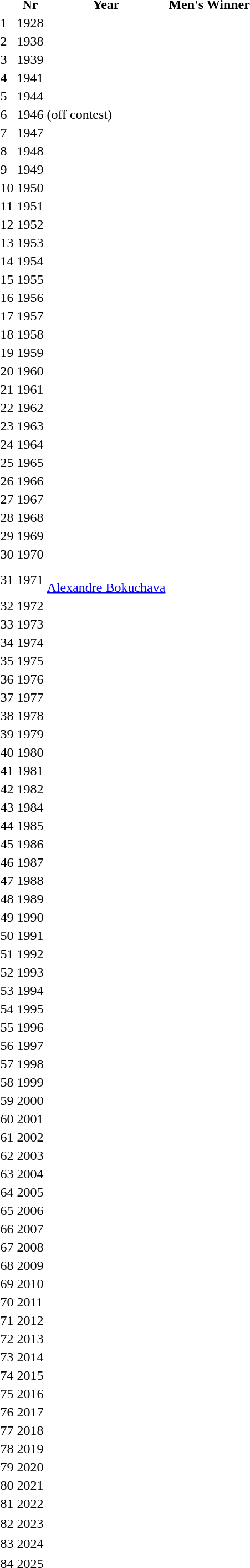<table>
<tr>
<td valign="top"><br></td>
<th>Nr</th>
<th>Year</th>
<th>Men's Winner</th>
</tr>
<tr>
<td>1</td>
<td>1928</td>
<td></td>
</tr>
<tr>
<td>2</td>
<td>1938</td>
<td></td>
</tr>
<tr>
<td>3</td>
<td>1939</td>
<td></td>
</tr>
<tr>
<td>4</td>
<td>1941</td>
<td></td>
</tr>
<tr>
<td>5</td>
<td>1944</td>
<td></td>
</tr>
<tr>
<td>6</td>
<td>1946</td>
<td> (off contest)<br></td>
</tr>
<tr>
<td>7</td>
<td>1947</td>
<td></td>
</tr>
<tr>
<td>8</td>
<td>1948</td>
<td></td>
</tr>
<tr>
<td>9</td>
<td>1949</td>
<td></td>
</tr>
<tr>
<td>10</td>
<td>1950</td>
<td></td>
</tr>
<tr>
<td>11</td>
<td>1951</td>
<td></td>
</tr>
<tr>
<td>12</td>
<td>1952</td>
<td></td>
</tr>
<tr>
<td>13</td>
<td>1953</td>
<td></td>
</tr>
<tr>
<td>14</td>
<td>1954</td>
<td></td>
</tr>
<tr>
<td>15</td>
<td>1955</td>
<td></td>
</tr>
<tr>
<td>16</td>
<td>1956</td>
<td></td>
</tr>
<tr>
<td>17</td>
<td>1957</td>
<td></td>
</tr>
<tr>
<td>18</td>
<td>1958</td>
<td></td>
</tr>
<tr>
<td>19</td>
<td>1959</td>
<td></td>
</tr>
<tr>
<td>20</td>
<td>1960</td>
<td></td>
</tr>
<tr>
<td>21</td>
<td>1961</td>
<td></td>
</tr>
<tr>
<td>22</td>
<td>1962</td>
<td></td>
</tr>
<tr>
<td>23</td>
<td>1963</td>
<td></td>
</tr>
<tr>
<td>24</td>
<td>1964</td>
<td></td>
</tr>
<tr>
<td>25</td>
<td>1965</td>
<td></td>
</tr>
<tr>
<td>26</td>
<td>1966</td>
<td></td>
</tr>
<tr>
<td>27</td>
<td>1967</td>
<td></td>
</tr>
<tr>
<td>28</td>
<td>1968</td>
<td></td>
</tr>
<tr>
<td>29</td>
<td>1969</td>
<td></td>
</tr>
<tr>
<td>30</td>
<td>1970</td>
<td></td>
</tr>
<tr>
<td>31</td>
<td>1971</td>
<td> <br> <a href='#'>Alexandre Bokuchava</a></td>
</tr>
<tr>
<td>32</td>
<td>1972</td>
<td></td>
</tr>
<tr>
<td>33</td>
<td>1973</td>
<td></td>
</tr>
<tr>
<td>34</td>
<td>1974</td>
<td></td>
</tr>
<tr>
<td>35</td>
<td>1975</td>
<td></td>
</tr>
<tr>
<td>36</td>
<td>1976</td>
<td></td>
</tr>
<tr>
<td>37</td>
<td>1977</td>
<td></td>
</tr>
<tr>
<td>38</td>
<td>1978</td>
<td></td>
</tr>
<tr>
<td>39</td>
<td>1979</td>
<td></td>
</tr>
<tr>
<td>40</td>
<td>1980</td>
<td></td>
</tr>
<tr>
<td>41</td>
<td>1981</td>
<td></td>
</tr>
<tr>
<td>42</td>
<td>1982</td>
<td></td>
</tr>
<tr>
<td>43</td>
<td>1984</td>
<td></td>
</tr>
<tr>
<td>44</td>
<td>1985</td>
<td></td>
</tr>
<tr>
<td>45</td>
<td>1986</td>
<td></td>
</tr>
<tr>
<td>46</td>
<td>1987</td>
<td></td>
</tr>
<tr>
<td>47</td>
<td>1988</td>
<td></td>
</tr>
<tr>
<td>48</td>
<td>1989</td>
<td></td>
</tr>
<tr>
<td>49</td>
<td>1990</td>
<td></td>
</tr>
<tr>
<td>50</td>
<td>1991</td>
<td></td>
</tr>
<tr>
<td>51</td>
<td>1992</td>
<td></td>
</tr>
<tr>
<td>52</td>
<td>1993</td>
<td></td>
</tr>
<tr>
<td>53</td>
<td>1994</td>
<td></td>
</tr>
<tr>
<td>54</td>
<td>1995</td>
<td></td>
</tr>
<tr>
<td>55</td>
<td>1996</td>
<td></td>
</tr>
<tr>
<td>56</td>
<td>1997</td>
<td></td>
</tr>
<tr>
<td>57</td>
<td>1998</td>
<td></td>
</tr>
<tr>
<td>58</td>
<td>1999</td>
<td></td>
</tr>
<tr>
<td>59</td>
<td>2000</td>
<td></td>
</tr>
<tr>
<td>60</td>
<td>2001</td>
<td></td>
</tr>
<tr>
<td>61</td>
<td>2002</td>
<td></td>
</tr>
<tr>
<td>62</td>
<td>2003</td>
<td></td>
</tr>
<tr>
<td>63</td>
<td>2004</td>
<td></td>
</tr>
<tr>
<td>64</td>
<td>2005</td>
<td></td>
</tr>
<tr>
<td>65</td>
<td>2006</td>
<td></td>
</tr>
<tr>
<td>66</td>
<td>2007</td>
<td></td>
</tr>
<tr>
<td>67</td>
<td>2008</td>
<td></td>
</tr>
<tr>
<td>68</td>
<td>2009</td>
<td></td>
</tr>
<tr>
<td>69</td>
<td>2010</td>
<td></td>
</tr>
<tr>
<td>70</td>
<td>2011</td>
<td></td>
</tr>
<tr>
<td>71</td>
<td>2012</td>
<td></td>
</tr>
<tr>
<td>72</td>
<td>2013</td>
<td></td>
</tr>
<tr>
<td>73</td>
<td>2014</td>
<td></td>
</tr>
<tr>
<td>74</td>
<td>2015</td>
<td></td>
</tr>
<tr>
<td>75</td>
<td>2016</td>
<td></td>
</tr>
<tr>
<td>76</td>
<td>2017</td>
<td></td>
</tr>
<tr>
<td>77</td>
<td>2018</td>
<td></td>
</tr>
<tr>
<td>78</td>
<td>2019</td>
<td></td>
</tr>
<tr>
<td>79</td>
<td>2020</td>
<td></td>
</tr>
<tr>
<td>80</td>
<td>2021</td>
<td></td>
</tr>
<tr>
<td>81</td>
<td>2022</td>
<td></td>
</tr>
<tr>
</tr>
<tr>
<td>82</td>
<td>2023</td>
<td></td>
</tr>
<tr>
</tr>
<tr>
<td>83</td>
<td>2024</td>
<td></td>
</tr>
<tr>
</tr>
<tr>
<td>84</td>
<td>2025</td>
<td></td>
</tr>
<tr>
</tr>
</table>
